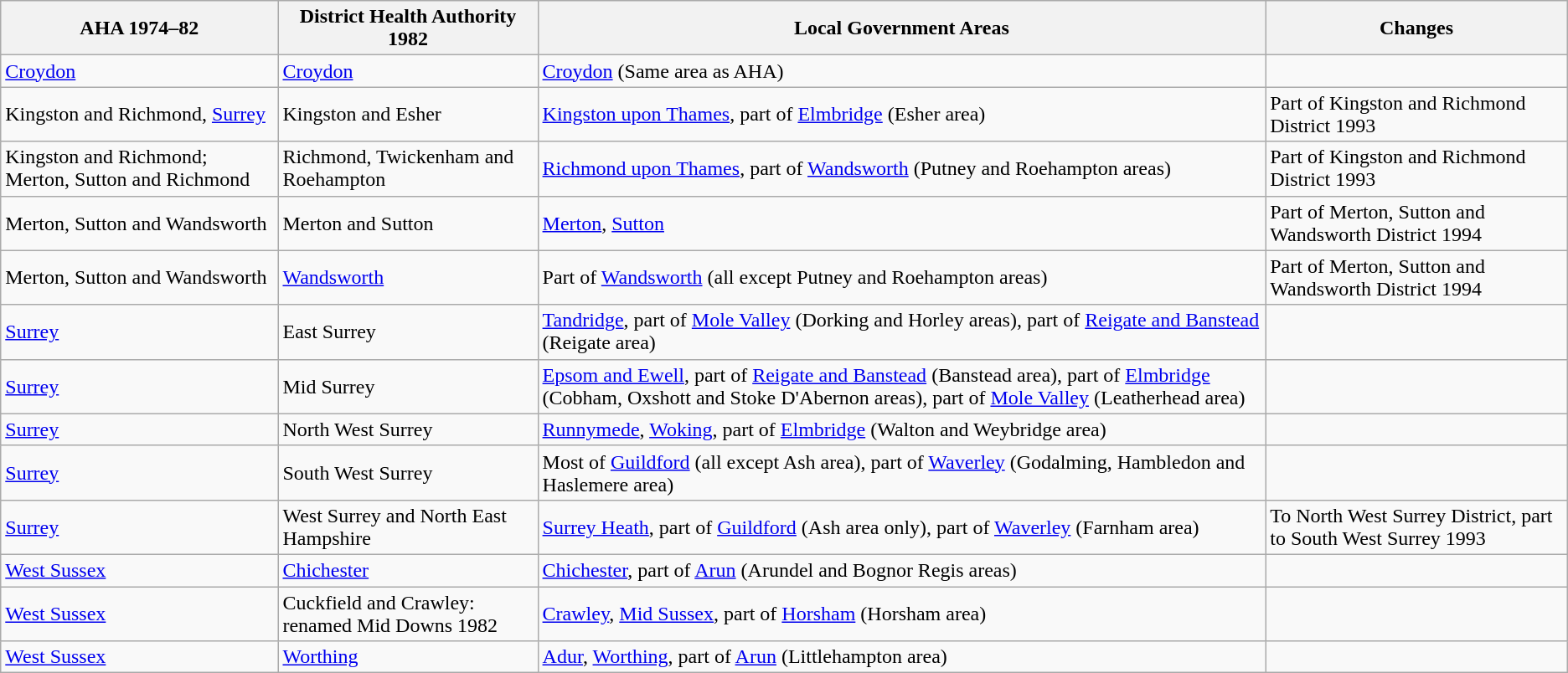<table class="wikitable">
<tr>
<th>AHA 1974–82</th>
<th>District Health Authority 1982</th>
<th>Local Government Areas</th>
<th>Changes</th>
</tr>
<tr>
<td><a href='#'>Croydon</a></td>
<td><a href='#'>Croydon</a></td>
<td><a href='#'>Croydon</a> (Same area as AHA)</td>
<td></td>
</tr>
<tr>
<td>Kingston and Richmond, <a href='#'>Surrey</a></td>
<td>Kingston and Esher</td>
<td><a href='#'>Kingston upon Thames</a>, part of <a href='#'>Elmbridge</a> (Esher area)</td>
<td>Part of Kingston and Richmond District 1993</td>
</tr>
<tr>
<td>Kingston and Richmond; Merton, Sutton and Richmond</td>
<td>Richmond, Twickenham and Roehampton</td>
<td><a href='#'>Richmond upon Thames</a>, part of <a href='#'>Wandsworth</a> (Putney and Roehampton areas)</td>
<td>Part of Kingston and Richmond District 1993</td>
</tr>
<tr>
<td>Merton, Sutton and Wandsworth</td>
<td>Merton and Sutton</td>
<td><a href='#'>Merton</a>, <a href='#'>Sutton</a></td>
<td>Part of Merton, Sutton and Wandsworth District 1994</td>
</tr>
<tr>
<td>Merton, Sutton and Wandsworth</td>
<td><a href='#'>Wandsworth</a></td>
<td>Part of <a href='#'>Wandsworth</a> (all except Putney and Roehampton areas)</td>
<td>Part of Merton, Sutton and Wandsworth District 1994</td>
</tr>
<tr>
<td><a href='#'>Surrey</a></td>
<td>East Surrey</td>
<td><a href='#'>Tandridge</a>, part of <a href='#'>Mole Valley</a> (Dorking and Horley areas), part of <a href='#'>Reigate and Banstead</a> (Reigate area)</td>
<td></td>
</tr>
<tr>
<td><a href='#'>Surrey</a></td>
<td>Mid Surrey</td>
<td><a href='#'>Epsom and Ewell</a>, part of <a href='#'>Reigate and Banstead</a> (Banstead area), part of <a href='#'>Elmbridge</a> (Cobham, Oxshott and Stoke D'Abernon areas), part of <a href='#'>Mole Valley</a> (Leatherhead area)</td>
<td></td>
</tr>
<tr>
<td><a href='#'>Surrey</a></td>
<td>North West Surrey</td>
<td><a href='#'>Runnymede</a>, <a href='#'>Woking</a>, part of <a href='#'>Elmbridge</a> (Walton and Weybridge area)</td>
<td></td>
</tr>
<tr>
<td><a href='#'>Surrey</a></td>
<td>South West Surrey</td>
<td>Most of <a href='#'>Guildford</a> (all except Ash area), part of <a href='#'>Waverley</a> (Godalming, Hambledon and Haslemere area)</td>
<td></td>
</tr>
<tr>
<td><a href='#'>Surrey</a></td>
<td>West Surrey and North East Hampshire</td>
<td><a href='#'>Surrey Heath</a>, part of <a href='#'>Guildford</a> (Ash area only), part of <a href='#'>Waverley</a> (Farnham area)</td>
<td>To North West Surrey District, part to South West Surrey 1993</td>
</tr>
<tr>
<td><a href='#'>West Sussex</a></td>
<td><a href='#'>Chichester</a></td>
<td><a href='#'>Chichester</a>, part of <a href='#'>Arun</a> (Arundel and Bognor Regis areas)</td>
<td></td>
</tr>
<tr>
<td><a href='#'>West Sussex</a></td>
<td>Cuckfield and Crawley: renamed Mid Downs 1982</td>
<td><a href='#'>Crawley</a>, <a href='#'>Mid Sussex</a>, part of <a href='#'>Horsham</a> (Horsham area)</td>
<td></td>
</tr>
<tr>
<td><a href='#'>West Sussex</a></td>
<td><a href='#'>Worthing</a></td>
<td><a href='#'>Adur</a>, <a href='#'>Worthing</a>, part of <a href='#'>Arun</a> (Littlehampton area)</td>
<td></td>
</tr>
</table>
